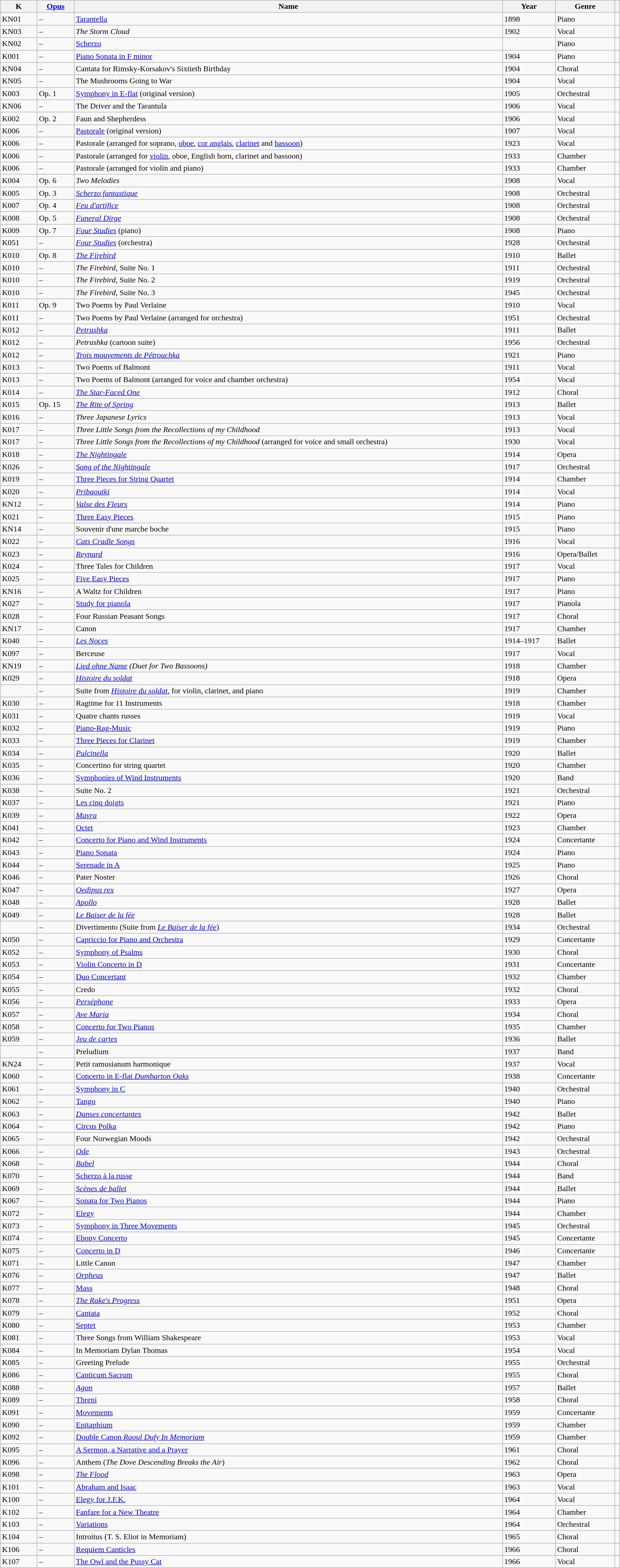<table class="wikitable sortable col1center col2center col7center" style="width: 100%;">
<tr>
<th text-align: center; style=min-width:3em scope="col">K </th>
<th style=min-width:3em scope="col"><a href='#'>Opus</a></th>
<th style=max-width:10em scope="col">Name</th>
<th scope="col">Year</th>
<th scope="col">Genre</th>
<th class=unsortable scope="col"></th>
</tr>
<tr>
<td>KN01</td>
<td>–</td>
<td><a href='#'>Tarantella</a></td>
<td>1898</td>
<td>Piano</td>
<td></td>
</tr>
<tr>
<td>KN03</td>
<td>–</td>
<td><em>The Storm Cloud</em></td>
<td>1902</td>
<td>Vocal</td>
<td></td>
</tr>
<tr>
<td>KN02</td>
<td>–</td>
<td><a href='#'>Scherzo</a></td>
<td></td>
<td>Piano</td>
<td></td>
</tr>
<tr>
<td>K001</td>
<td>–</td>
<td><a href='#'>Piano Sonata in F minor</a></td>
<td>1904</td>
<td>Piano</td>
<td></td>
</tr>
<tr>
<td>KN04</td>
<td>–</td>
<td>Cantata for Rimsky-Korsakov's Sixtieth Birthday</td>
<td>1904</td>
<td>Choral</td>
<td></td>
</tr>
<tr>
<td>KN05</td>
<td>–</td>
<td>The Mushrooms Going to War</td>
<td>1904</td>
<td>Vocal</td>
<td></td>
</tr>
<tr>
<td>K003</td>
<td>Op. 1</td>
<td><a href='#'>Symphony in E-flat</a> (original version)</td>
<td>1905</td>
<td>Orchestral</td>
<td></td>
</tr>
<tr>
<td>KN06</td>
<td>–</td>
<td>The Driver and the Tarantula</td>
<td>1906</td>
<td>Vocal</td>
<td></td>
</tr>
<tr>
<td>K002</td>
<td>Op. 2</td>
<td>Faun and Shepherdess</td>
<td>1906</td>
<td>Vocal</td>
<td></td>
</tr>
<tr>
<td>K006</td>
<td>–</td>
<td><a href='#'>Pastorale</a> (original version)</td>
<td>1907</td>
<td>Vocal</td>
<td></td>
</tr>
<tr>
<td>K006</td>
<td>–</td>
<td>Pastorale (arranged for soprano, <a href='#'>oboe</a>, <a href='#'>cor anglais</a>, <a href='#'>clarinet</a> and <a href='#'>bassoon</a>)</td>
<td>1923</td>
<td>Vocal</td>
<td></td>
</tr>
<tr>
<td>K006</td>
<td>–</td>
<td>Pastorale (arranged for <a href='#'>violin</a>, oboe, English horn, clarinet and bassoon)</td>
<td>1933</td>
<td>Chamber</td>
<td></td>
</tr>
<tr>
<td>K006</td>
<td>–</td>
<td>Pastorale (arranged for violin and piano)</td>
<td>1933</td>
<td>Chamber</td>
<td></td>
</tr>
<tr>
<td>K004</td>
<td>Op. 6</td>
<td><em>Two Melodies</em></td>
<td>1908</td>
<td>Vocal</td>
<td></td>
</tr>
<tr>
<td>K005</td>
<td>Op. 3</td>
<td><em><a href='#'>Scherzo fantastique</a></em></td>
<td>1908</td>
<td>Orchestral</td>
<td></td>
</tr>
<tr>
<td>K007</td>
<td>Op. 4</td>
<td><em><a href='#'>Feu d'artifice</a></em></td>
<td>1908</td>
<td>Orchestral</td>
<td></td>
</tr>
<tr>
<td>K008</td>
<td>Op. 5</td>
<td><em><a href='#'>Funeral Dirge</a></em></td>
<td>1908</td>
<td>Orchestral</td>
<td></td>
</tr>
<tr>
<td>K009</td>
<td>Op. 7</td>
<td><em><a href='#'>Four Studies</a></em> (piano)</td>
<td>1908</td>
<td>Piano</td>
<td></td>
</tr>
<tr>
<td>K051</td>
<td>–</td>
<td><a href='#'><em>Four Studies</em></a> (orchestra)</td>
<td>1928</td>
<td>Orchestral</td>
<td></td>
</tr>
<tr>
<td>K010</td>
<td>Op. 8</td>
<td><em><a href='#'>The Firebird</a></em></td>
<td>1910</td>
<td>Ballet</td>
<td></td>
</tr>
<tr>
<td>K010</td>
<td>–</td>
<td><em>The Firebird</em>, Suite No. 1</td>
<td>1911</td>
<td>Orchestral</td>
<td></td>
</tr>
<tr>
<td>K010</td>
<td>–</td>
<td><em>The Firebird</em>, Suite No. 2</td>
<td>1919</td>
<td>Orchestral</td>
<td></td>
</tr>
<tr>
<td>K010</td>
<td>–</td>
<td><em>The Firebird</em>, Suite No. 3</td>
<td>1945</td>
<td>Orchestral</td>
<td></td>
</tr>
<tr>
<td>K011</td>
<td>Op. 9</td>
<td>Two Poems by Paul Verlaine</td>
<td>1910</td>
<td>Vocal</td>
<td></td>
</tr>
<tr>
<td>K011</td>
<td>–</td>
<td>Two Poems by Paul Verlaine (arranged for orchestra)</td>
<td>1951</td>
<td>Orchestral</td>
<td></td>
</tr>
<tr>
<td>K012</td>
<td>–</td>
<td><em><a href='#'>Petrushka</a></em></td>
<td>1911</td>
<td>Ballet</td>
<td></td>
</tr>
<tr>
<td>K012</td>
<td>–</td>
<td><em>Petrushka</em> (cartoon suite)</td>
<td>1956</td>
<td>Orchestral</td>
<td></td>
</tr>
<tr>
<td>K012</td>
<td>–</td>
<td><em><a href='#'>Trois mouvements de Pétrouchka</a></em></td>
<td>1921</td>
<td>Piano</td>
<td></td>
</tr>
<tr>
<td>K013</td>
<td>–</td>
<td>Two Poems of Balmont</td>
<td>1911</td>
<td>Vocal</td>
<td></td>
</tr>
<tr>
<td>K013</td>
<td>–</td>
<td>Two Poems of Balmont (arranged for voice and chamber orchestra)</td>
<td>1954</td>
<td>Vocal</td>
<td></td>
</tr>
<tr>
<td>K014</td>
<td>–</td>
<td><em><a href='#'>The Star-Faced One</a></em></td>
<td>1912</td>
<td>Choral</td>
<td></td>
</tr>
<tr>
<td>K015</td>
<td>Op. 15</td>
<td><em><a href='#'>The Rite of Spring</a></em></td>
<td>1913</td>
<td>Ballet</td>
<td></td>
</tr>
<tr>
<td>K016</td>
<td>–</td>
<td><em>Three Japanese Lyrics</em></td>
<td>1913</td>
<td>Vocal</td>
<td></td>
</tr>
<tr>
<td>K017</td>
<td>–</td>
<td><em>Three Little Songs from the Recollections of my Childhood</em></td>
<td>1913</td>
<td>Vocal</td>
<td></td>
</tr>
<tr>
<td>K017</td>
<td>–</td>
<td><em>Three Little Songs from the Recollections of my Childhood</em> (arranged for voice and small orchestra)</td>
<td>1930</td>
<td>Vocal</td>
<td></td>
</tr>
<tr>
<td>K018</td>
<td>–</td>
<td><em><a href='#'>The Nightingale</a></em></td>
<td>1914</td>
<td>Opera</td>
<td></td>
</tr>
<tr>
<td>K026</td>
<td>–</td>
<td><em><a href='#'>Song of the Nightingale</a></em></td>
<td>1917</td>
<td>Orchestral</td>
<td></td>
</tr>
<tr>
<td>K019</td>
<td>–</td>
<td><a href='#'>Three Pieces for String Quartet</a></td>
<td>1914</td>
<td>Chamber</td>
<td></td>
</tr>
<tr>
<td>K020</td>
<td>–</td>
<td><em><a href='#'>Pribaoutki</a></em></td>
<td>1914</td>
<td>Vocal</td>
<td></td>
</tr>
<tr>
<td>KN12</td>
<td>–</td>
<td><a href='#'><em>Valse des Fleurs</em></a></td>
<td>1914</td>
<td>Piano</td>
<td></td>
</tr>
<tr>
<td>K021</td>
<td>–</td>
<td><a href='#'>Three Easy Pieces</a></td>
<td>1915</td>
<td>Piano</td>
<td></td>
</tr>
<tr>
<td>KN14</td>
<td>–</td>
<td>Souvenir d'une marche boche</td>
<td>1915</td>
<td>Piano</td>
<td></td>
</tr>
<tr>
<td>K022</td>
<td>–</td>
<td><em><a href='#'>Cats Cradle Songs</a></em></td>
<td>1916</td>
<td>Vocal</td>
<td></td>
</tr>
<tr>
<td>K023</td>
<td>–</td>
<td><em><a href='#'>Reynard</a></em></td>
<td>1916</td>
<td>Opera/Ballet</td>
<td></td>
</tr>
<tr>
<td>K024</td>
<td>–</td>
<td>Three Tales for Children</td>
<td>1917</td>
<td>Vocal</td>
<td></td>
</tr>
<tr>
<td>K025</td>
<td>–</td>
<td><a href='#'>Five Easy Pieces</a></td>
<td>1917</td>
<td>Piano</td>
<td></td>
</tr>
<tr>
<td>KN16</td>
<td>–</td>
<td>A Waltz for Children</td>
<td>1917</td>
<td>Piano</td>
<td></td>
</tr>
<tr>
<td>K027</td>
<td>–</td>
<td><a href='#'>Study for pianola</a></td>
<td>1917</td>
<td>Pianola</td>
<td></td>
</tr>
<tr>
<td>K028</td>
<td>–</td>
<td>Four Russian Peasant Songs</td>
<td>1917</td>
<td>Choral</td>
<td></td>
</tr>
<tr>
<td>KN17</td>
<td>–</td>
<td>Canon</td>
<td>1917</td>
<td>Chamber</td>
<td></td>
</tr>
<tr>
<td>K040</td>
<td>–</td>
<td><em><a href='#'>Les Noces</a></em></td>
<td>1914–1917</td>
<td>Ballet</td>
<td></td>
</tr>
<tr>
<td>K097</td>
<td>–</td>
<td>Berceuse</td>
<td>1917</td>
<td>Vocal</td>
<td></td>
</tr>
<tr>
<td>KN19</td>
<td>–</td>
<td><em><a href='#'>Lied ohne Name</a> (Duet for Two Bassoons)</em></td>
<td>1918</td>
<td>Chamber</td>
<td></td>
</tr>
<tr>
<td>K029</td>
<td>–</td>
<td><em><a href='#'>Histoire du soldat</a></em></td>
<td>1918</td>
<td>Opera</td>
<td></td>
</tr>
<tr>
<td></td>
<td>–</td>
<td>Suite from <em><a href='#'>Histoire du soldat</a></em>, for violin, clarinet, and piano</td>
<td>1919</td>
<td>Chamber</td>
<td></td>
</tr>
<tr>
<td>K030</td>
<td>–</td>
<td>Ragtime for 11 Instruments</td>
<td>1918</td>
<td>Chamber</td>
<td></td>
</tr>
<tr>
<td>K031</td>
<td>–</td>
<td>Quatre chants russes</td>
<td>1919</td>
<td>Vocal</td>
<td></td>
</tr>
<tr>
<td>K032</td>
<td>–</td>
<td><a href='#'>Piano-Rag-Music</a></td>
<td>1919</td>
<td>Piano</td>
<td></td>
</tr>
<tr>
<td>K033</td>
<td>–</td>
<td><a href='#'>Three Pieces for Clarinet</a></td>
<td>1919</td>
<td>Chamber</td>
<td></td>
</tr>
<tr>
<td>K034</td>
<td>–</td>
<td><em><a href='#'>Pulcinella</a></em></td>
<td>1920</td>
<td>Ballet</td>
<td></td>
</tr>
<tr>
<td>K035</td>
<td>–</td>
<td>Concertino for string quartet</td>
<td>1920</td>
<td>Chamber</td>
<td></td>
</tr>
<tr>
<td>K036</td>
<td>–</td>
<td><a href='#'>Symphonies of Wind Instruments</a></td>
<td>1920</td>
<td>Band</td>
<td></td>
</tr>
<tr>
<td>K038</td>
<td>–</td>
<td>Suite No. 2</td>
<td>1921</td>
<td>Orchestral</td>
<td></td>
</tr>
<tr>
<td>K037</td>
<td>–</td>
<td><a href='#'>Les cinq doigts</a></td>
<td>1921</td>
<td>Piano</td>
<td></td>
</tr>
<tr>
<td>K039</td>
<td>–</td>
<td><em><a href='#'>Mavra</a></em></td>
<td>1922</td>
<td>Opera</td>
<td></td>
</tr>
<tr>
<td>K041</td>
<td>–</td>
<td><a href='#'>Octet</a></td>
<td>1923</td>
<td>Chamber</td>
<td></td>
</tr>
<tr>
<td>K042</td>
<td>–</td>
<td><a href='#'>Concerto for Piano and Wind Instruments</a></td>
<td>1924</td>
<td>Concertante</td>
<td></td>
</tr>
<tr>
<td>K043</td>
<td>–</td>
<td><a href='#'>Piano Sonata</a></td>
<td>1924</td>
<td>Piano</td>
<td></td>
</tr>
<tr>
<td>K044</td>
<td>–</td>
<td><a href='#'>Serenade in A</a></td>
<td>1925</td>
<td>Piano</td>
<td></td>
</tr>
<tr>
<td>K046</td>
<td>–</td>
<td>Pater Noster</td>
<td>1926</td>
<td>Choral</td>
<td></td>
</tr>
<tr>
<td>K047</td>
<td>–</td>
<td><em><a href='#'>Oedipus rex</a></em></td>
<td>1927</td>
<td>Opera</td>
<td></td>
</tr>
<tr>
<td>K048</td>
<td>–</td>
<td><em><a href='#'>Apollo</a></em></td>
<td>1928</td>
<td>Ballet</td>
<td></td>
</tr>
<tr>
<td>K049</td>
<td>–</td>
<td><em><a href='#'>Le Baiser de la fée</a></em></td>
<td>1928</td>
<td>Ballet</td>
<td></td>
</tr>
<tr>
<td></td>
<td>–</td>
<td>Divertimento (Suite from <em><a href='#'>Le Baiser de la fée</a></em>)</td>
<td>1934</td>
<td>Orchestral</td>
<td></td>
</tr>
<tr>
<td>K050</td>
<td>–</td>
<td><a href='#'>Capriccio for Piano and Orchestra</a></td>
<td>1929</td>
<td>Concertante</td>
<td></td>
</tr>
<tr>
<td>K052</td>
<td>–</td>
<td><a href='#'>Symphony of Psalms</a></td>
<td>1930</td>
<td>Choral</td>
<td></td>
</tr>
<tr>
<td>K053</td>
<td>–</td>
<td><a href='#'>Violin Concerto in D</a></td>
<td>1931</td>
<td>Concertante</td>
<td></td>
</tr>
<tr>
<td>K054</td>
<td>–</td>
<td><a href='#'>Duo Concertant</a></td>
<td>1932</td>
<td>Chamber</td>
<td></td>
</tr>
<tr>
<td>K055</td>
<td>–</td>
<td>Credo</td>
<td>1932</td>
<td>Choral</td>
<td></td>
</tr>
<tr>
<td>K056</td>
<td>–</td>
<td><em><a href='#'>Perséphone</a></em></td>
<td>1933</td>
<td>Opera</td>
<td></td>
</tr>
<tr>
<td>K057</td>
<td>–</td>
<td><em><a href='#'>Ave Maria</a></em></td>
<td>1934</td>
<td>Choral</td>
<td></td>
</tr>
<tr>
<td>K058</td>
<td>–</td>
<td><a href='#'>Concerto for Two Pianos</a></td>
<td>1935</td>
<td>Chamber</td>
<td></td>
</tr>
<tr>
<td>K059</td>
<td>–</td>
<td><em><a href='#'>Jeu de cartes</a></em></td>
<td>1936</td>
<td>Ballet</td>
<td></td>
</tr>
<tr>
<td></td>
<td>–</td>
<td>Preludium</td>
<td>1937</td>
<td>Band</td>
<td></td>
</tr>
<tr>
<td>KN24</td>
<td>–</td>
<td>Petit ramusianum harmonique</td>
<td>1937</td>
<td>Vocal</td>
<td></td>
</tr>
<tr>
<td>K060</td>
<td>–</td>
<td><a href='#'>Concerto in E-flat <em>Dumbarton Oaks</em></a></td>
<td>1938</td>
<td>Concertante</td>
<td></td>
</tr>
<tr>
<td>K061</td>
<td>–</td>
<td><a href='#'>Symphony in C</a></td>
<td>1940</td>
<td>Orchestral</td>
<td></td>
</tr>
<tr>
<td>K062</td>
<td>–</td>
<td><a href='#'>Tango</a></td>
<td>1940</td>
<td>Piano</td>
<td></td>
</tr>
<tr>
<td>K063</td>
<td>–</td>
<td><em><a href='#'>Danses concertantes</a></em></td>
<td>1942</td>
<td>Ballet</td>
<td></td>
</tr>
<tr>
<td>K064</td>
<td>–</td>
<td><a href='#'>Circus Polka</a></td>
<td>1942</td>
<td>Piano</td>
<td></td>
</tr>
<tr>
<td>K065</td>
<td>–</td>
<td>Four Norwegian Moods</td>
<td>1942</td>
<td>Orchestral</td>
<td></td>
</tr>
<tr>
<td>K066</td>
<td>–</td>
<td><em><a href='#'>Ode</a></em></td>
<td>1943</td>
<td>Orchestral</td>
<td></td>
</tr>
<tr>
<td>K068</td>
<td>–</td>
<td><em><a href='#'>Babel</a></em></td>
<td>1944</td>
<td>Choral</td>
<td></td>
</tr>
<tr>
<td>K070</td>
<td>–</td>
<td><a href='#'>Scherzo à la russe</a></td>
<td>1944</td>
<td>Band</td>
<td></td>
</tr>
<tr>
<td>K069</td>
<td>–</td>
<td><em><a href='#'>Scènes de ballet</a></em></td>
<td>1944</td>
<td>Ballet</td>
<td></td>
</tr>
<tr>
<td>K067</td>
<td>–</td>
<td><a href='#'>Sonata for Two Pianos</a></td>
<td>1944</td>
<td>Piano</td>
<td></td>
</tr>
<tr>
<td>K072</td>
<td>–</td>
<td><a href='#'>Elegy</a></td>
<td>1944</td>
<td>Chamber</td>
<td></td>
</tr>
<tr>
<td>K073</td>
<td>–</td>
<td><a href='#'>Symphony in Three Movements</a></td>
<td>1945</td>
<td>Orchestral</td>
<td></td>
</tr>
<tr>
<td>K074</td>
<td>–</td>
<td><a href='#'>Ebony Concerto</a></td>
<td>1945</td>
<td>Concertante</td>
<td></td>
</tr>
<tr>
<td>K075</td>
<td>–</td>
<td><a href='#'>Concerto in D</a></td>
<td>1946</td>
<td>Concertante</td>
<td></td>
</tr>
<tr>
<td>K071</td>
<td>–</td>
<td>Little Canon</td>
<td>1947</td>
<td>Chamber</td>
<td></td>
</tr>
<tr>
<td>K076</td>
<td>–</td>
<td><em><a href='#'>Orpheus</a></em></td>
<td>1947</td>
<td>Ballet</td>
<td></td>
</tr>
<tr>
<td>K077</td>
<td>–</td>
<td><a href='#'>Mass</a></td>
<td>1948</td>
<td>Choral</td>
<td></td>
</tr>
<tr>
<td>K078</td>
<td>–</td>
<td><em><a href='#'>The Rake's Progress</a></em></td>
<td>1951</td>
<td>Opera</td>
<td></td>
</tr>
<tr>
<td>K079</td>
<td>–</td>
<td><a href='#'>Cantata</a></td>
<td>1952</td>
<td>Choral</td>
<td></td>
</tr>
<tr>
<td>K080</td>
<td>–</td>
<td><a href='#'>Septet</a></td>
<td>1953</td>
<td>Chamber</td>
<td></td>
</tr>
<tr>
<td>K081</td>
<td>–</td>
<td>Three Songs from William Shakespeare</td>
<td>1953</td>
<td>Vocal</td>
<td></td>
</tr>
<tr>
<td>K084</td>
<td>–</td>
<td>In Memoriam Dylan Thomas</td>
<td>1954</td>
<td>Vocal</td>
<td></td>
</tr>
<tr>
<td>K085</td>
<td>–</td>
<td>Greeting Prelude</td>
<td>1955</td>
<td>Orchestral</td>
<td></td>
</tr>
<tr>
<td>K086</td>
<td>–</td>
<td><a href='#'>Canticum Sacrum</a></td>
<td>1955</td>
<td>Choral</td>
<td></td>
</tr>
<tr>
<td>K088</td>
<td>–</td>
<td><em><a href='#'>Agon</a></em></td>
<td>1957</td>
<td>Ballet</td>
<td></td>
</tr>
<tr>
<td>K089</td>
<td>–</td>
<td><a href='#'>Threni</a></td>
<td>1958</td>
<td>Choral</td>
<td></td>
</tr>
<tr>
<td>K091</td>
<td>–</td>
<td><a href='#'>Movements</a></td>
<td>1959</td>
<td>Concertante</td>
<td></td>
</tr>
<tr>
<td>K090</td>
<td>–</td>
<td><a href='#'>Epitaphium</a></td>
<td>1959</td>
<td>Chamber</td>
<td></td>
</tr>
<tr>
<td>K092</td>
<td>–</td>
<td><a href='#'>Double Canon <em>Raoul Dufy In Memoriam</em></a></td>
<td>1959</td>
<td>Chamber</td>
<td></td>
</tr>
<tr>
<td>K095</td>
<td>–</td>
<td><a href='#'>A Sermon, a Narrative and a Prayer</a></td>
<td>1961</td>
<td>Choral</td>
<td></td>
</tr>
<tr>
<td>K096</td>
<td>–</td>
<td>Anthem (<em>The Dove Descending Breaks the Air</em>)</td>
<td>1962</td>
<td>Choral</td>
<td></td>
</tr>
<tr>
<td>K098</td>
<td>–</td>
<td><em><a href='#'>The Flood</a></em></td>
<td>1963</td>
<td>Opera</td>
<td></td>
</tr>
<tr>
<td>K101</td>
<td>–</td>
<td><a href='#'>Abraham and Isaac</a></td>
<td>1963</td>
<td>Vocal</td>
<td></td>
</tr>
<tr>
<td>K100</td>
<td>–</td>
<td><a href='#'>Elegy for J.F.K.</a></td>
<td>1964</td>
<td>Vocal</td>
<td></td>
</tr>
<tr>
<td>K102</td>
<td>–</td>
<td><a href='#'>Fanfare for a New Theatre</a></td>
<td>1964</td>
<td>Chamber</td>
<td></td>
</tr>
<tr>
<td>K103</td>
<td>–</td>
<td><a href='#'>Variations</a></td>
<td>1964</td>
<td>Orchestral</td>
<td></td>
</tr>
<tr>
<td>K104</td>
<td>–</td>
<td>Introitus (T. S. Eliot in Memoriam)</td>
<td>1965</td>
<td>Choral</td>
<td></td>
</tr>
<tr>
<td>K106</td>
<td>–</td>
<td><a href='#'>Requiem Canticles</a></td>
<td>1966</td>
<td>Choral</td>
<td></td>
</tr>
<tr>
<td>K107</td>
<td>–</td>
<td><a href='#'>The Owl and the Pussy Cat</a></td>
<td>1966</td>
<td>Vocal</td>
<td></td>
</tr>
</table>
